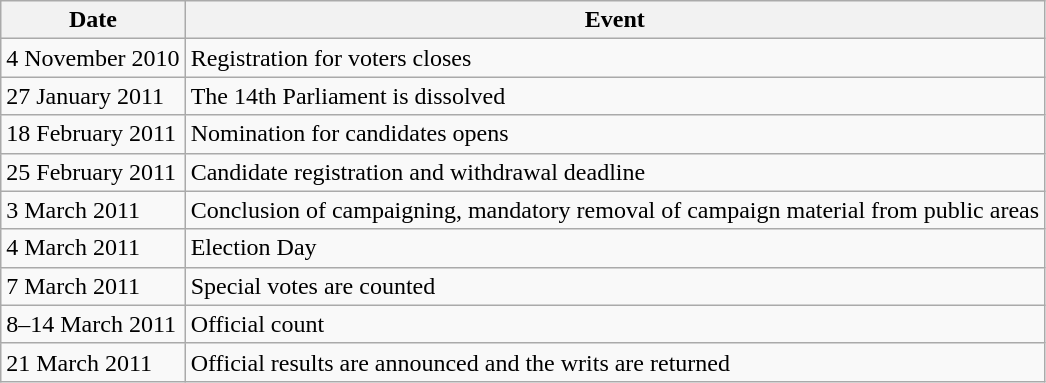<table class="wikitable">
<tr>
<th>Date</th>
<th>Event</th>
</tr>
<tr>
<td>4 November 2010</td>
<td>Registration for voters closes</td>
</tr>
<tr>
<td>27 January 2011</td>
<td>The 14th Parliament is dissolved</td>
</tr>
<tr>
<td>18 February 2011</td>
<td>Nomination for candidates opens</td>
</tr>
<tr>
<td>25 February 2011</td>
<td>Candidate registration and withdrawal deadline</td>
</tr>
<tr>
<td>3 March 2011</td>
<td>Conclusion of campaigning, mandatory removal of campaign material from public areas</td>
</tr>
<tr>
<td>4 March 2011</td>
<td>Election Day</td>
</tr>
<tr>
<td>7 March 2011</td>
<td>Special votes are counted</td>
</tr>
<tr>
<td>8–14 March 2011</td>
<td>Official count</td>
</tr>
<tr>
<td>21 March 2011</td>
<td>Official results are announced and the writs are returned</td>
</tr>
</table>
